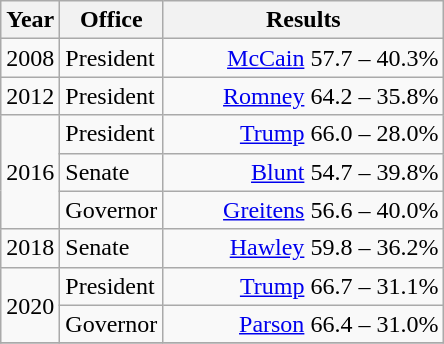<table class=wikitable>
<tr>
<th width="30">Year</th>
<th width="60">Office</th>
<th width="180">Results</th>
</tr>
<tr>
<td rowspan="1">2008</td>
<td>President</td>
<td align="right" ><a href='#'>McCain</a> 57.7 – 40.3%</td>
</tr>
<tr>
<td rowspan="1">2012</td>
<td>President</td>
<td align="right" ><a href='#'>Romney</a> 64.2 – 35.8%</td>
</tr>
<tr>
<td rowspan="3">2016</td>
<td>President</td>
<td align="right" ><a href='#'>Trump</a> 66.0 – 28.0%</td>
</tr>
<tr>
<td>Senate</td>
<td align="right" ><a href='#'>Blunt</a> 54.7 – 39.8%</td>
</tr>
<tr>
<td>Governor</td>
<td align="right" ><a href='#'>Greitens</a> 56.6 – 40.0%</td>
</tr>
<tr>
<td rowspan="1">2018</td>
<td>Senate</td>
<td align="right" ><a href='#'>Hawley</a> 59.8 – 36.2%</td>
</tr>
<tr>
<td rowspan="2">2020</td>
<td>President</td>
<td align="right" ><a href='#'>Trump</a> 66.7 – 31.1%</td>
</tr>
<tr>
<td>Governor</td>
<td align="right" ><a href='#'>Parson</a> 66.4 – 31.0%</td>
</tr>
<tr>
</tr>
</table>
